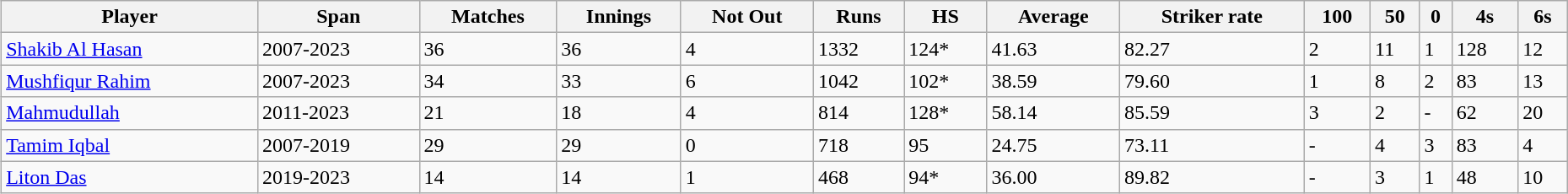<table class="wikitable sortable " style="width:98%; margin-left:auto; margin-right:0px">
<tr>
<th>Player</th>
<th>Span</th>
<th>Matches</th>
<th>Innings</th>
<th><strong>Not Out</strong></th>
<th>Runs</th>
<th><strong>HS</strong></th>
<th><strong>Average</strong></th>
<th><strong>Striker rate</strong></th>
<th><strong>100</strong></th>
<th><strong>50</strong></th>
<th><strong>0</strong></th>
<th>4s</th>
<th>6s</th>
</tr>
<tr>
<td><a href='#'>Shakib Al Hasan</a></td>
<td>2007-2023</td>
<td>36</td>
<td>36</td>
<td>4</td>
<td>1332</td>
<td>124*</td>
<td>41.63</td>
<td>82.27</td>
<td>2</td>
<td>11</td>
<td>1</td>
<td>128</td>
<td>12</td>
</tr>
<tr>
<td><a href='#'>Mushfiqur Rahim</a></td>
<td>2007-2023</td>
<td>34</td>
<td>33</td>
<td>6</td>
<td>1042</td>
<td>102*</td>
<td>38.59</td>
<td>79.60</td>
<td>1</td>
<td>8</td>
<td>2</td>
<td>83</td>
<td>13</td>
</tr>
<tr>
<td><a href='#'>Mahmudullah</a></td>
<td>2011-2023</td>
<td>21</td>
<td>18</td>
<td>4</td>
<td>814</td>
<td>128*</td>
<td>58.14</td>
<td>85.59</td>
<td>3</td>
<td>2</td>
<td>-</td>
<td>62</td>
<td>20</td>
</tr>
<tr>
<td><a href='#'>Tamim Iqbal</a></td>
<td>2007-2019</td>
<td>29</td>
<td>29</td>
<td>0</td>
<td>718</td>
<td>95</td>
<td>24.75</td>
<td>73.11</td>
<td>-</td>
<td>4</td>
<td>3</td>
<td>83</td>
<td>4</td>
</tr>
<tr>
<td><a href='#'>Liton Das</a></td>
<td>2019-2023</td>
<td>14</td>
<td>14</td>
<td>1</td>
<td>468</td>
<td>94*</td>
<td>36.00</td>
<td>89.82</td>
<td>-</td>
<td>3</td>
<td>1</td>
<td>48</td>
<td>10</td>
</tr>
</table>
